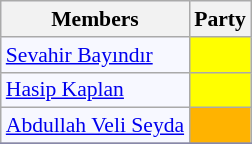<table class=wikitable style="border:1px solid #8888aa; background-color:#f7f8ff; padding:0px; font-size:90%;">
<tr>
<th>Members</th>
<th colspan="2">Party</th>
</tr>
<tr>
<td><a href='#'>Sevahir Bayındır</a></td>
<td style="background: #ffff00"></td>
</tr>
<tr>
<td><a href='#'>Hasip Kaplan</a></td>
<td style="background: #ffff00"></td>
</tr>
<tr>
<td><a href='#'>Abdullah Veli Seyda</a></td>
<td style="background: #ffb300"></td>
</tr>
<tr>
</tr>
</table>
